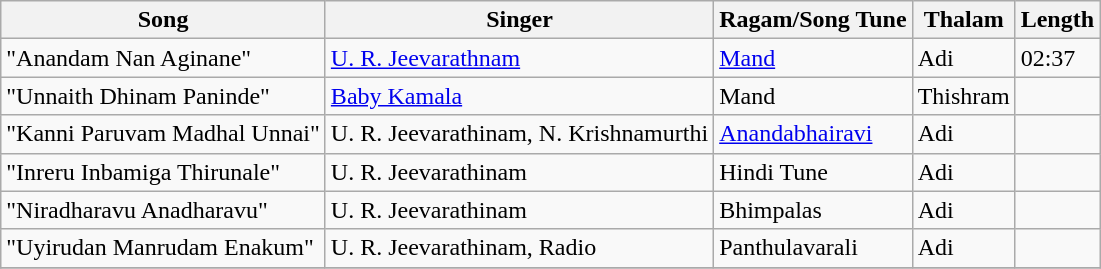<table class="wikitable">
<tr>
<th>Song</th>
<th>Singer</th>
<th>Ragam/Song Tune</th>
<th>Thalam</th>
<th>Length</th>
</tr>
<tr>
<td>"Anandam Nan Aginane"</td>
<td><a href='#'>U. R. Jeevarathnam</a></td>
<td><a href='#'>Mand</a></td>
<td>Adi</td>
<td>02:37</td>
</tr>
<tr>
<td>"Unnaith Dhinam Paninde"</td>
<td><a href='#'>Baby Kamala</a></td>
<td>Mand</td>
<td>Thishram</td>
<td></td>
</tr>
<tr>
<td>"Kanni Paruvam Madhal Unnai"</td>
<td>U. R. Jeevarathinam, N. Krishnamurthi</td>
<td><a href='#'>Anandabhairavi</a></td>
<td>Adi</td>
<td></td>
</tr>
<tr>
<td>"Inreru Inbamiga Thirunale"</td>
<td>U. R. Jeevarathinam</td>
<td>Hindi Tune</td>
<td>Adi</td>
<td></td>
</tr>
<tr>
<td>"Niradharavu Anadharavu"</td>
<td>U. R. Jeevarathinam</td>
<td>Bhimpalas</td>
<td>Adi</td>
<td></td>
</tr>
<tr>
<td>"Uyirudan Manrudam Enakum"</td>
<td>U. R. Jeevarathinam, Radio</td>
<td>Panthulavarali</td>
<td>Adi</td>
<td></td>
</tr>
<tr>
</tr>
</table>
